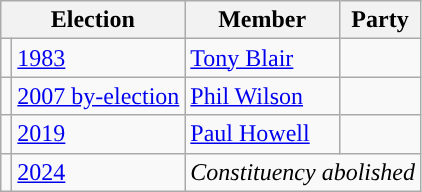<table class="wikitable">
<tr>
<th colspan="2">Election</th>
<th>Member</th>
<th>Party</th>
</tr>
<tr>
<td style="color:inherit;background-color: "></td>
<td><a href='#'>1983</a></td>
<td><a href='#'>Tony Blair</a></td>
<td></td>
</tr>
<tr>
<td style="color:inherit;background-color: "></td>
<td><a href='#'>2007 by-election</a></td>
<td><a href='#'>Phil Wilson</a></td>
<td></td>
</tr>
<tr>
<td style="color:inherit;background-color: "></td>
<td><a href='#'>2019</a></td>
<td><a href='#'>Paul Howell</a></td>
<td></td>
</tr>
<tr>
<td></td>
<td><a href='#'>2024</a></td>
<td colspan="3"><em>Constituency abolished</em></td>
</tr>
</table>
